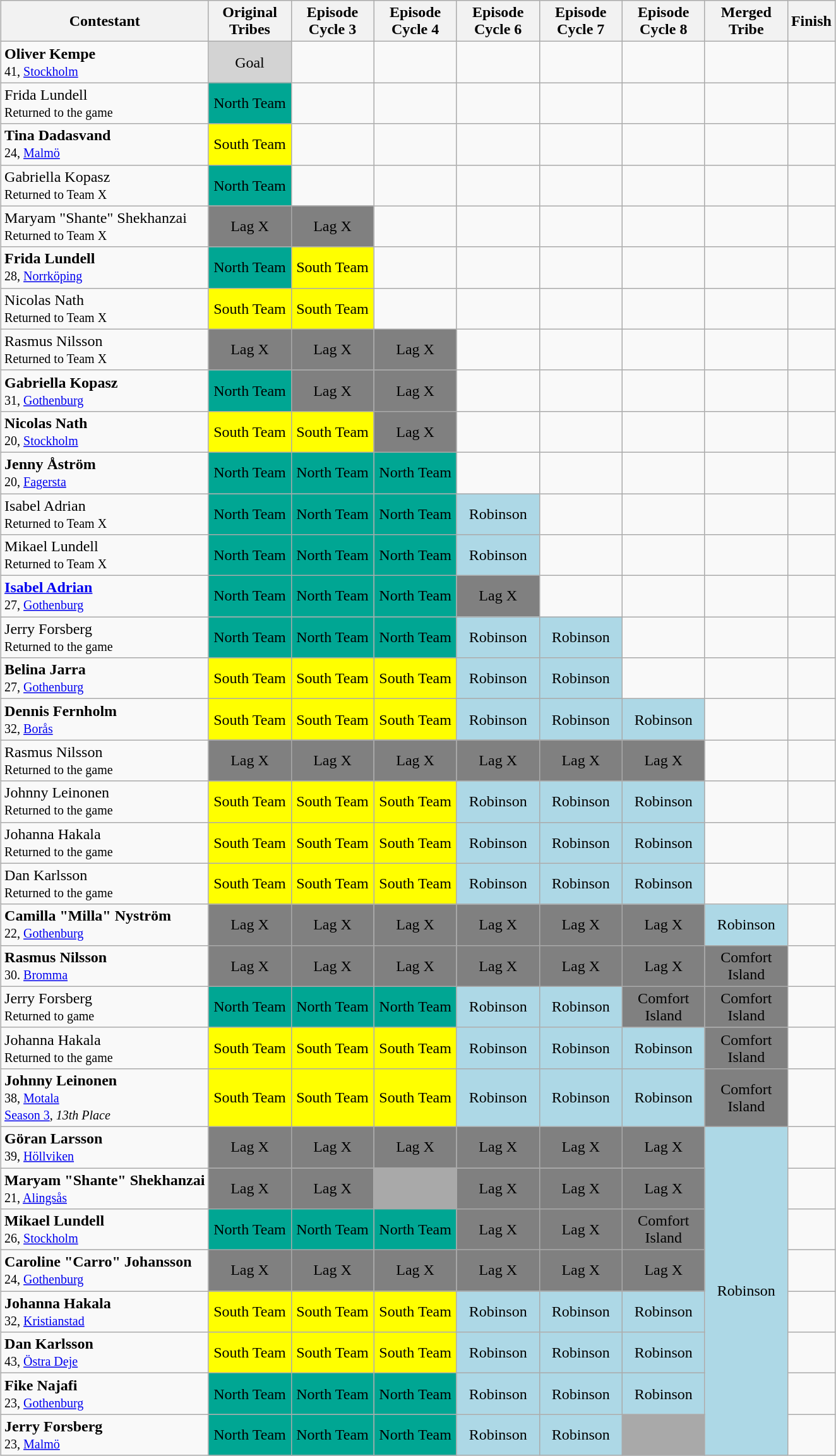<table class="wikitable sortable" style="margin:auto; text-align:center">
<tr>
<th>Contestant</th>
<th width=80>Original<br>Tribes</th>
<th width=80>Episode<br>Cycle 3</th>
<th width=80>Episode<br>Cycle 4</th>
<th width=80>Episode<br>Cycle 6</th>
<th width=80>Episode<br>Cycle 7</th>
<th width=80>Episode<br>Cycle 8</th>
<th width=80>Merged<br>Tribe</th>
<th>Finish</th>
</tr>
<tr>
<td align="left"><strong>Oliver Kempe</strong><br><small>41, <a href='#'>Stockholm</a></small></td>
<td bgcolor="lightgray">Goal</td>
<td></td>
<td></td>
<td></td>
<td></td>
<td></td>
<td></td>
<td></td>
</tr>
<tr>
<td align="left">Frida Lundell<br><small>Returned to the game</small></td>
<td bgcolor="#00A693">North Team</td>
<td></td>
<td></td>
<td></td>
<td></td>
<td></td>
<td></td>
<td></td>
</tr>
<tr>
<td align="left"><strong>Tina Dadasvand</strong><br><small>24, <a href='#'>Malmö</a></small></td>
<td bgcolor="yellow">South Team</td>
<td></td>
<td></td>
<td></td>
<td></td>
<td></td>
<td></td>
<td></td>
</tr>
<tr>
<td align="left">Gabriella Kopasz<br><small>Returned to Team X</small></td>
<td bgcolor="#00A693">North Team</td>
<td></td>
<td></td>
<td></td>
<td></td>
<td></td>
<td></td>
<td></td>
</tr>
<tr>
<td align="left">Maryam "Shante" Shekhanzai<br><small>Returned to Team X</small></td>
<td bgcolor="gray"><span>Lag X</span></td>
<td bgcolor="gray"><span>Lag X</span></td>
<td></td>
<td></td>
<td></td>
<td></td>
<td></td>
<td></td>
</tr>
<tr>
<td align="left"><strong>Frida Lundell</strong><br><small>28, <a href='#'>Norrköping</a></small></td>
<td bgcolor="#00A693">North Team</td>
<td bgcolor="yellow">South Team</td>
<td></td>
<td></td>
<td></td>
<td></td>
<td></td>
<td></td>
</tr>
<tr>
<td align="left">Nicolas Nath<br><small>Returned to Team X</small></td>
<td bgcolor="yellow">South Team</td>
<td bgcolor="yellow">South Team</td>
<td></td>
<td></td>
<td></td>
<td></td>
<td></td>
<td></td>
</tr>
<tr>
<td align="left">Rasmus Nilsson<br><small>Returned to Team X</small></td>
<td bgcolor="gray"><span>Lag X</span></td>
<td bgcolor="gray"><span>Lag X</span></td>
<td bgcolor="gray"><span>Lag X</span></td>
<td></td>
<td></td>
<td></td>
<td></td>
<td></td>
</tr>
<tr>
<td align="left"><strong>Gabriella Kopasz</strong><br><small>31, <a href='#'>Gothenburg</a></small></td>
<td bgcolor="#00A693">North Team</td>
<td bgcolor="gray"><span>Lag X</span></td>
<td bgcolor="gray"><span>Lag X</span></td>
<td></td>
<td></td>
<td></td>
<td></td>
<td></td>
</tr>
<tr>
<td align="left"><strong>Nicolas Nath</strong><br><small>20, <a href='#'>Stockholm</a></small></td>
<td bgcolor="yellow">South Team</td>
<td bgcolor="yellow">South Team</td>
<td bgcolor="gray"><span>Lag X</span></td>
<td></td>
<td></td>
<td></td>
<td></td>
<td></td>
</tr>
<tr>
<td align="left"><strong>Jenny Åström</strong><br><small>20, <a href='#'>Fagersta</a></small></td>
<td bgcolor="#00A693">North Team</td>
<td bgcolor="#00A693">North Team</td>
<td bgcolor="#00A693">North Team</td>
<td></td>
<td></td>
<td></td>
<td></td>
<td></td>
</tr>
<tr>
<td align="left">Isabel Adrian<br><small>Returned to Team X</small></td>
<td bgcolor="#00A693">North Team</td>
<td bgcolor="#00A693">North Team</td>
<td bgcolor="#00A693">North Team</td>
<td bgcolor="lightblue" align=center rowspan=1>Robinson</td>
<td></td>
<td></td>
<td></td>
<td></td>
</tr>
<tr>
<td align="left">Mikael Lundell<br><small>Returned to Team X</small></td>
<td bgcolor="#00A693">North Team</td>
<td bgcolor="#00A693">North Team</td>
<td bgcolor="#00A693">North Team</td>
<td bgcolor="lightblue" align=center rowspan=1>Robinson</td>
<td></td>
<td></td>
<td></td>
<td></td>
</tr>
<tr>
<td align="left"><strong><a href='#'>Isabel Adrian</a></strong><br><small>27, <a href='#'>Gothenburg</a></small></td>
<td bgcolor="#00A693">North Team</td>
<td bgcolor="#00A693">North Team</td>
<td bgcolor="#00A693">North Team</td>
<td bgcolor="gray"><span>Lag X</span></td>
<td></td>
<td></td>
<td></td>
<td></td>
</tr>
<tr>
<td align="left">Jerry Forsberg<br><small>Returned to the game</small></td>
<td bgcolor="#00A693">North Team</td>
<td bgcolor="#00A693">North Team</td>
<td bgcolor="#00A693">North Team</td>
<td bgcolor="lightblue" align=center rowspan=1>Robinson</td>
<td bgcolor="lightblue" align=center rowspan=1>Robinson</td>
<td></td>
<td></td>
<td></td>
</tr>
<tr>
<td align="left"><strong>Belina Jarra</strong><br><small>27, <a href='#'>Gothenburg</a></small></td>
<td bgcolor="yellow">South Team</td>
<td bgcolor="yellow">South Team</td>
<td bgcolor="yellow">South Team</td>
<td bgcolor="lightblue" align=center rowspan=1>Robinson</td>
<td bgcolor="lightblue" align=center rowspan=1>Robinson</td>
<td></td>
<td></td>
<td></td>
</tr>
<tr>
<td align="left"><strong>Dennis Fernholm</strong><br><small>32, <a href='#'>Borås</a></small></td>
<td bgcolor="yellow">South Team</td>
<td bgcolor="yellow">South Team</td>
<td bgcolor="yellow">South Team</td>
<td bgcolor="lightblue" align=center rowspan=1>Robinson</td>
<td bgcolor="lightblue" align=center rowspan=1>Robinson</td>
<td bgcolor="lightblue" align=center rowspan=1>Robinson</td>
<td></td>
<td></td>
</tr>
<tr>
<td align="left">Rasmus Nilsson<br><small>Returned to the game</small></td>
<td bgcolor="gray"><span>Lag X</span></td>
<td bgcolor="gray"><span>Lag X</span></td>
<td bgcolor="gray"><span>Lag X</span></td>
<td bgcolor="gray"><span>Lag X</span></td>
<td bgcolor="gray"><span>Lag X</span></td>
<td bgcolor="gray"><span>Lag X</span></td>
<td></td>
<td></td>
</tr>
<tr>
<td align="left">Johnny Leinonen<br><small>Returned to the game</small></td>
<td bgcolor="yellow">South Team</td>
<td bgcolor="yellow">South Team</td>
<td bgcolor="yellow">South Team</td>
<td bgcolor="lightblue" align=center rowspan=1>Robinson</td>
<td bgcolor="lightblue" align=center rowspan=1>Robinson</td>
<td bgcolor="lightblue" align=center rowspan=1>Robinson</td>
<td></td>
<td></td>
</tr>
<tr>
<td align="left">Johanna Hakala<br><small>Returned to the game</small></td>
<td bgcolor="yellow">South Team</td>
<td bgcolor="yellow">South Team</td>
<td bgcolor="yellow">South Team</td>
<td bgcolor="lightblue" align=center rowspan=1>Robinson</td>
<td bgcolor="lightblue" align=center rowspan=1>Robinson</td>
<td bgcolor="lightblue" align=center rowspan=1>Robinson</td>
<td></td>
<td></td>
</tr>
<tr>
<td align="left">Dan Karlsson<br><small>Returned to the game</small></td>
<td bgcolor="yellow">South Team</td>
<td bgcolor="yellow">South Team</td>
<td bgcolor="yellow">South Team</td>
<td bgcolor="lightblue" align=center rowspan=1>Robinson</td>
<td bgcolor="lightblue" align=center rowspan=1>Robinson</td>
<td bgcolor="lightblue" align=center rowspan=1>Robinson</td>
<td></td>
<td></td>
</tr>
<tr>
<td align="left"><strong>Camilla "Milla" Nyström</strong><br><small>22, <a href='#'>Gothenburg</a></small></td>
<td bgcolor="gray"><span>Lag X</span></td>
<td bgcolor="gray"><span>Lag X</span></td>
<td bgcolor="gray"><span>Lag X</span></td>
<td bgcolor="gray"><span>Lag X</span></td>
<td bgcolor="gray"><span>Lag X</span></td>
<td bgcolor="gray"><span>Lag X</span></td>
<td bgcolor="lightblue" align=center rowspan=1>Robinson</td>
<td></td>
</tr>
<tr>
<td align="left"><strong>Rasmus Nilsson</strong><br><small>30. <a href='#'>Bromma</a></small></td>
<td bgcolor="gray"><span>Lag X</span></td>
<td bgcolor="gray"><span>Lag X</span></td>
<td bgcolor="gray"><span>Lag X</span></td>
<td bgcolor="gray"><span>Lag X</span></td>
<td bgcolor="gray"><span>Lag X</span></td>
<td bgcolor="gray"><span>Lag X</span></td>
<td bgcolor="gray"><span>Comfort Island</span></td>
<td></td>
</tr>
<tr>
<td align="left">Jerry Forsberg<br><small>Returned to game</small></td>
<td bgcolor="#00A693">North Team</td>
<td bgcolor="#00A693">North Team</td>
<td bgcolor="#00A693">North Team</td>
<td bgcolor="lightblue" align=center rowspan=1>Robinson</td>
<td bgcolor="lightblue" align=center rowspan=1>Robinson</td>
<td bgcolor="gray"><span>Comfort Island</span></td>
<td bgcolor="gray"><span>Comfort Island</span></td>
<td></td>
</tr>
<tr>
<td align="left">Johanna Hakala<br><small>Returned to the game</small></td>
<td bgcolor="yellow">South Team</td>
<td bgcolor="yellow">South Team</td>
<td bgcolor="yellow">South Team</td>
<td bgcolor="lightblue" align=center rowspan=1>Robinson</td>
<td bgcolor="lightblue" align=center rowspan=1>Robinson</td>
<td bgcolor="lightblue" align=center rowspan=1>Robinson</td>
<td bgcolor="gray"><span>Comfort Island</span></td>
<td></td>
</tr>
<tr>
<td align="left"><strong>Johnny Leinonen</strong><br><small>38, <a href='#'>Motala</a><br><a href='#'>Season 3</a>, <em>13th Place</em></small></td>
<td bgcolor="yellow">South Team</td>
<td bgcolor="yellow">South Team</td>
<td bgcolor="yellow">South Team</td>
<td bgcolor="lightblue" align=center rowspan=1>Robinson</td>
<td bgcolor="lightblue" align=center rowspan=1>Robinson</td>
<td bgcolor="lightblue" align=center rowspan=1>Robinson</td>
<td bgcolor="gray"><span>Comfort Island</span></td>
<td></td>
</tr>
<tr>
<td align="left"><strong>Göran Larsson</strong><br><small>39, <a href='#'>Höllviken</a></small></td>
<td bgcolor="gray"><span>Lag X</span></td>
<td bgcolor="gray"><span>Lag X</span></td>
<td bgcolor="gray"><span>Lag X</span></td>
<td bgcolor="gray"><span>Lag X</span></td>
<td bgcolor="gray"><span>Lag X</span></td>
<td bgcolor="gray"><span>Lag X</span></td>
<td bgcolor="lightblue" align=center rowspan=8>Robinson</td>
<td></td>
</tr>
<tr>
<td align="left"><strong>Maryam "Shante" Shekhanzai</strong><br><small>21, <a href='#'>Alingsås</a></small></td>
<td bgcolor="gray"><span>Lag X</span></td>
<td bgcolor="gray"><span>Lag X</span></td>
<td bgcolor="darkgray" colspan=1></td>
<td bgcolor="gray"><span>Lag X</span></td>
<td bgcolor="gray"><span>Lag X</span></td>
<td bgcolor="gray"><span>Lag X</span></td>
<td></td>
</tr>
<tr>
<td align="left"><strong>Mikael Lundell</strong><br><small>26, <a href='#'>Stockholm</a></small></td>
<td bgcolor="#00A693">North Team</td>
<td bgcolor="#00A693">North Team</td>
<td bgcolor="#00A693">North Team</td>
<td bgcolor="gray"><span>Lag X</span></td>
<td bgcolor="gray"><span>Lag X</span></td>
<td bgcolor="gray"><span>Comfort Island</span></td>
<td></td>
</tr>
<tr>
<td align="left"><strong>Caroline "Carro" Johansson</strong><br><small>24, <a href='#'>Gothenburg</a></small></td>
<td bgcolor="gray"><span>Lag X</span></td>
<td bgcolor="gray"><span>Lag X</span></td>
<td bgcolor="gray"><span>Lag X</span></td>
<td bgcolor="gray"><span>Lag X</span></td>
<td bgcolor="gray"><span>Lag X</span></td>
<td bgcolor="gray"><span>Lag X</span></td>
<td></td>
</tr>
<tr>
<td align="left"><strong>Johanna Hakala</strong><br><small>32, <a href='#'>Kristianstad</a></small></td>
<td bgcolor="yellow">South Team</td>
<td bgcolor="yellow">South Team</td>
<td bgcolor="yellow">South Team</td>
<td bgcolor="lightblue" align=center rowspan=1>Robinson</td>
<td bgcolor="lightblue" align=center rowspan=1>Robinson</td>
<td bgcolor="lightblue" align=center rowspan=1>Robinson</td>
<td></td>
</tr>
<tr>
<td align="left"><strong>Dan Karlsson</strong><br><small>43, <a href='#'>Östra Deje</a></small></td>
<td bgcolor="yellow">South Team</td>
<td bgcolor="yellow">South Team</td>
<td bgcolor="yellow">South Team</td>
<td bgcolor="lightblue" align=center rowspan=1>Robinson</td>
<td bgcolor="lightblue" align=center rowspan=1>Robinson</td>
<td bgcolor="lightblue" align=center rowspan=1>Robinson</td>
<td></td>
</tr>
<tr>
<td align="left"><strong>Fike Najafi</strong><br><small>23, <a href='#'>Gothenburg</a></small></td>
<td bgcolor="#00A693">North Team</td>
<td bgcolor="#00A693">North Team</td>
<td bgcolor="#00A693">North Team</td>
<td bgcolor="lightblue" align=center rowspan=1>Robinson</td>
<td bgcolor="lightblue" align=center rowspan=1>Robinson</td>
<td bgcolor="lightblue" align=center rowspan=1>Robinson</td>
<td></td>
</tr>
<tr>
<td align="left"><strong>Jerry Forsberg</strong><br><small>23, <a href='#'>Malmö</a></small></td>
<td bgcolor="#00A693">North Team</td>
<td bgcolor="#00A693">North Team</td>
<td bgcolor="#00A693">North Team</td>
<td bgcolor="lightblue" align=center rowspan=1>Robinson</td>
<td bgcolor="lightblue" align=center rowspan=1>Robinson</td>
<td bgcolor="darkgray" colspan=1></td>
<td></td>
</tr>
</table>
